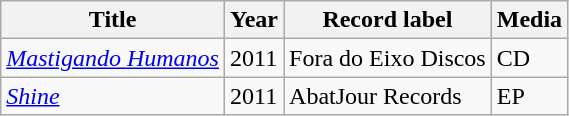<table class="wikitable">
<tr>
<th>Title</th>
<th>Year</th>
<th>Record label</th>
<th>Media</th>
</tr>
<tr>
<td><em><a href='#'>Mastigando Humanos</a></em></td>
<td>2011</td>
<td>Fora do Eixo Discos</td>
<td>CD</td>
</tr>
<tr>
<td><em><a href='#'>Shine</a></em></td>
<td>2011</td>
<td>AbatJour Records</td>
<td>EP</td>
</tr>
</table>
